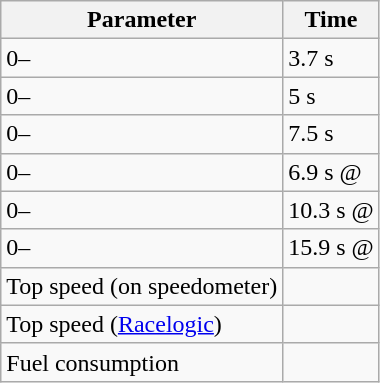<table class="wikitable">
<tr>
<th>Parameter</th>
<th>Time</th>
</tr>
<tr>
<td>0–</td>
<td>3.7 s</td>
</tr>
<tr>
<td>0–</td>
<td>5 s</td>
</tr>
<tr>
<td>0–</td>
<td>7.5 s</td>
</tr>
<tr>
<td>0–</td>
<td>6.9 s @ </td>
</tr>
<tr>
<td>0–</td>
<td>10.3 s @ </td>
</tr>
<tr>
<td>0–</td>
<td>15.9 s @ </td>
</tr>
<tr>
<td>Top speed (on speedometer)</td>
<td></td>
</tr>
<tr>
<td>Top speed (<a href='#'>Racelogic</a>)</td>
<td></td>
</tr>
<tr>
<td>Fuel consumption</td>
<td></td>
</tr>
</table>
